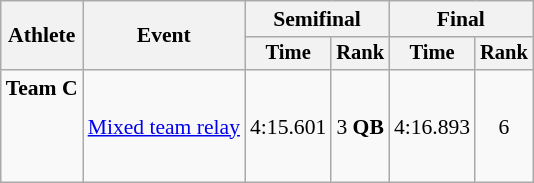<table class="wikitable" style="font-size:90%; text-align:center;">
<tr>
<th rowspan=2>Athlete</th>
<th rowspan=2>Event</th>
<th colspan=2>Semifinal</th>
<th colspan=2>Final</th>
</tr>
<tr style="font-size:95%">
<th>Time</th>
<th>Rank</th>
<th>Time</th>
<th>Rank</th>
</tr>
<tr>
<td align=left><strong>Team C</strong><br><br><br><br></td>
<td rowspan=3 align=left><a href='#'>Mixed team relay</a></td>
<td>4:15.601</td>
<td>3 <strong>QB</strong></td>
<td>4:16.893</td>
<td>6</td>
</tr>
</table>
